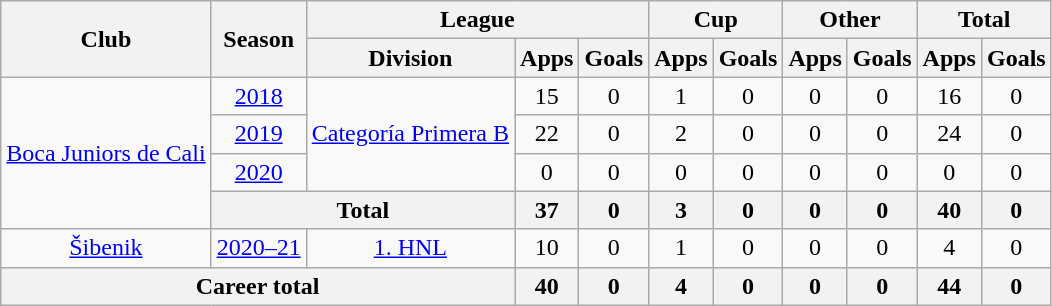<table class="wikitable" style="text-align: center">
<tr>
<th rowspan="2">Club</th>
<th rowspan="2">Season</th>
<th colspan="3">League</th>
<th colspan="2">Cup</th>
<th colspan="2">Other</th>
<th colspan="2">Total</th>
</tr>
<tr>
<th>Division</th>
<th>Apps</th>
<th>Goals</th>
<th>Apps</th>
<th>Goals</th>
<th>Apps</th>
<th>Goals</th>
<th>Apps</th>
<th>Goals</th>
</tr>
<tr>
<td rowspan="4"><a href='#'>Boca Juniors de Cali</a></td>
<td><a href='#'>2018</a></td>
<td rowspan="3"><a href='#'>Categoría Primera B</a></td>
<td>15</td>
<td>0</td>
<td>1</td>
<td>0</td>
<td>0</td>
<td>0</td>
<td>16</td>
<td>0</td>
</tr>
<tr>
<td><a href='#'>2019</a></td>
<td>22</td>
<td>0</td>
<td>2</td>
<td>0</td>
<td>0</td>
<td>0</td>
<td>24</td>
<td>0</td>
</tr>
<tr>
<td><a href='#'>2020</a></td>
<td>0</td>
<td>0</td>
<td>0</td>
<td>0</td>
<td>0</td>
<td>0</td>
<td>0</td>
<td>0</td>
</tr>
<tr>
<th colspan="2"><strong>Total</strong></th>
<th>37</th>
<th>0</th>
<th>3</th>
<th>0</th>
<th>0</th>
<th>0</th>
<th>40</th>
<th>0</th>
</tr>
<tr>
<td><a href='#'>Šibenik</a></td>
<td><a href='#'>2020–21</a></td>
<td><a href='#'>1. HNL</a></td>
<td>10</td>
<td>0</td>
<td>1</td>
<td>0</td>
<td>0</td>
<td>0</td>
<td>4</td>
<td>0</td>
</tr>
<tr>
<th colspan="3"><strong>Career total</strong></th>
<th>40</th>
<th>0</th>
<th>4</th>
<th>0</th>
<th>0</th>
<th>0</th>
<th>44</th>
<th>0</th>
</tr>
</table>
